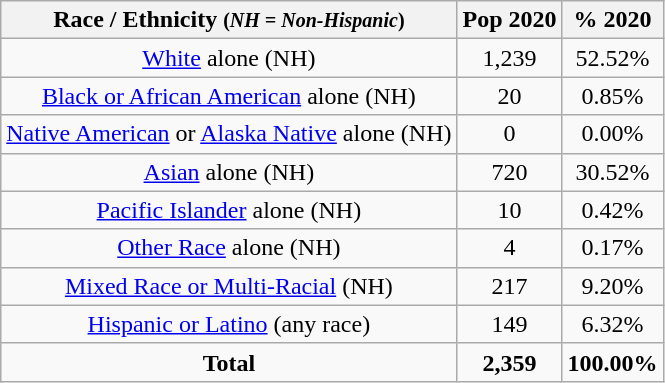<table class="wikitable" style="text-align:center;">
<tr>
<th>Race / Ethnicity <small>(<em>NH = Non-Hispanic</em>)</small></th>
<th>Pop 2020</th>
<th>% 2020</th>
</tr>
<tr>
<td><a href='#'>White</a> alone (NH)</td>
<td>1,239</td>
<td>52.52%</td>
</tr>
<tr>
<td><a href='#'>Black or African American</a> alone (NH)</td>
<td>20</td>
<td>0.85%</td>
</tr>
<tr>
<td><a href='#'>Native American</a> or <a href='#'>Alaska Native</a> alone (NH)</td>
<td>0</td>
<td>0.00%</td>
</tr>
<tr>
<td><a href='#'>Asian</a> alone (NH)</td>
<td>720</td>
<td>30.52%</td>
</tr>
<tr>
<td><a href='#'>Pacific Islander</a> alone (NH)</td>
<td>10</td>
<td>0.42%</td>
</tr>
<tr>
<td><a href='#'>Other Race</a> alone (NH)</td>
<td>4</td>
<td>0.17%</td>
</tr>
<tr>
<td><a href='#'>Mixed Race or Multi-Racial</a> (NH)</td>
<td>217</td>
<td>9.20%</td>
</tr>
<tr>
<td><a href='#'>Hispanic or Latino</a> (any race)</td>
<td>149</td>
<td>6.32%</td>
</tr>
<tr>
<td><strong>Total</strong></td>
<td><strong>2,359</strong></td>
<td><strong>100.00%</strong></td>
</tr>
</table>
